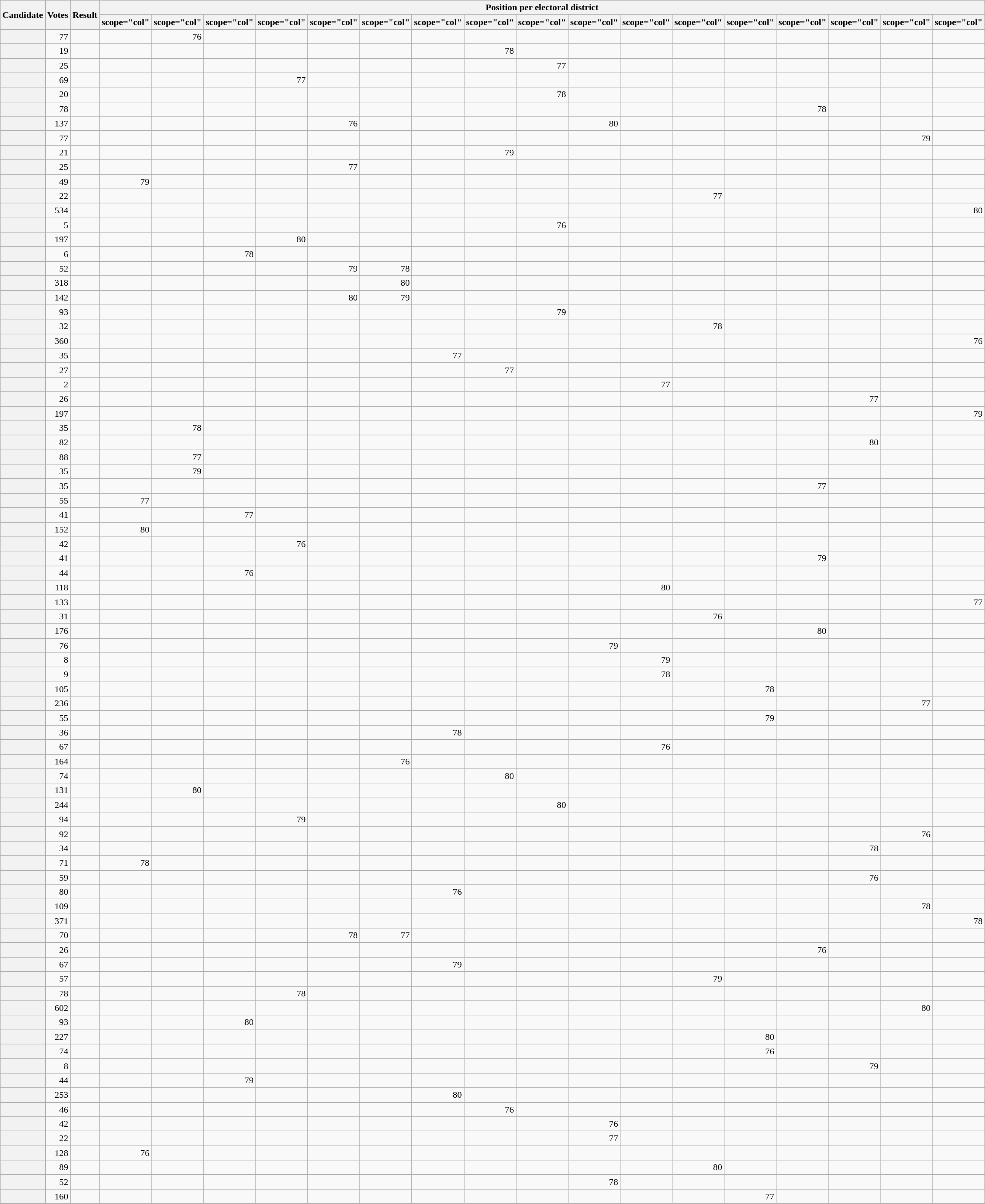<table class="wikitable sortable">
<tr>
<th scope="col" rowspan="2">Candidate</th>
<th scope="col" rowspan="2">Votes</th>
<th scope="col" rowspan="2">Result</th>
<th scope="col" colspan="17">Position per electoral district</th>
</tr>
<tr>
<th>scope="col" </th>
<th>scope="col" </th>
<th>scope="col" </th>
<th>scope="col" </th>
<th>scope="col" </th>
<th>scope="col" </th>
<th>scope="col" </th>
<th>scope="col" </th>
<th>scope="col" </th>
<th>scope="col" </th>
<th>scope="col" </th>
<th>scope="col" </th>
<th>scope="col" </th>
<th>scope="col" </th>
<th>scope="col" </th>
<th>scope="col" </th>
<th>scope="col" </th>
</tr>
<tr>
<th scope="row"></th>
<td style="text-align:right">77</td>
<td></td>
<td></td>
<td style="text-align:right">76</td>
<td></td>
<td></td>
<td></td>
<td></td>
<td></td>
<td></td>
<td></td>
<td></td>
<td></td>
<td></td>
<td></td>
<td></td>
<td></td>
<td></td>
<td></td>
</tr>
<tr>
<th scope="row"></th>
<td style="text-align:right">19</td>
<td></td>
<td></td>
<td></td>
<td></td>
<td></td>
<td></td>
<td></td>
<td></td>
<td style="text-align:right">78</td>
<td></td>
<td></td>
<td></td>
<td></td>
<td></td>
<td></td>
<td></td>
<td></td>
<td></td>
</tr>
<tr>
<th scope="row"></th>
<td style="text-align:right">25</td>
<td></td>
<td></td>
<td></td>
<td></td>
<td></td>
<td></td>
<td></td>
<td></td>
<td></td>
<td style="text-align:right">77</td>
<td></td>
<td></td>
<td></td>
<td></td>
<td></td>
<td></td>
<td></td>
<td></td>
</tr>
<tr>
<th scope="row"></th>
<td style="text-align:right">69</td>
<td></td>
<td></td>
<td></td>
<td></td>
<td style="text-align:right">77</td>
<td></td>
<td></td>
<td></td>
<td></td>
<td></td>
<td></td>
<td></td>
<td></td>
<td></td>
<td></td>
<td></td>
<td></td>
<td></td>
</tr>
<tr>
<th scope="row"></th>
<td style="text-align:right">20</td>
<td></td>
<td></td>
<td></td>
<td></td>
<td></td>
<td></td>
<td></td>
<td></td>
<td></td>
<td style="text-align:right">78</td>
<td></td>
<td></td>
<td></td>
<td></td>
<td></td>
<td></td>
<td></td>
<td></td>
</tr>
<tr>
<th scope="row"></th>
<td style="text-align:right">78</td>
<td></td>
<td></td>
<td></td>
<td></td>
<td></td>
<td></td>
<td></td>
<td></td>
<td></td>
<td></td>
<td></td>
<td></td>
<td></td>
<td></td>
<td style="text-align:right">78</td>
<td></td>
<td></td>
<td></td>
</tr>
<tr>
<th scope="row"></th>
<td style="text-align:right">137</td>
<td></td>
<td></td>
<td></td>
<td></td>
<td></td>
<td style="text-align:right">76</td>
<td></td>
<td></td>
<td></td>
<td></td>
<td style="text-align:right">80</td>
<td></td>
<td></td>
<td></td>
<td></td>
<td></td>
<td></td>
<td></td>
</tr>
<tr>
<th scope="row"></th>
<td style="text-align:right">77</td>
<td></td>
<td></td>
<td></td>
<td></td>
<td></td>
<td></td>
<td></td>
<td></td>
<td></td>
<td></td>
<td></td>
<td></td>
<td></td>
<td></td>
<td></td>
<td></td>
<td style="text-align:right">79</td>
<td></td>
</tr>
<tr>
<th scope="row"></th>
<td style="text-align:right">21</td>
<td></td>
<td></td>
<td></td>
<td></td>
<td></td>
<td></td>
<td></td>
<td></td>
<td style="text-align:right">79</td>
<td></td>
<td></td>
<td></td>
<td></td>
<td></td>
<td></td>
<td></td>
<td></td>
<td></td>
</tr>
<tr>
<th scope="row"></th>
<td style="text-align:right">25</td>
<td></td>
<td></td>
<td></td>
<td></td>
<td></td>
<td style="text-align:right">77</td>
<td></td>
<td></td>
<td></td>
<td></td>
<td></td>
<td></td>
<td></td>
<td></td>
<td></td>
<td></td>
<td></td>
<td></td>
</tr>
<tr>
<th scope="row"></th>
<td style="text-align:right">49</td>
<td></td>
<td style="text-align:right">79</td>
<td></td>
<td></td>
<td></td>
<td></td>
<td></td>
<td></td>
<td></td>
<td></td>
<td></td>
<td></td>
<td></td>
<td></td>
<td></td>
<td></td>
<td></td>
<td></td>
</tr>
<tr>
<th scope="row"></th>
<td style="text-align:right">22</td>
<td></td>
<td></td>
<td></td>
<td></td>
<td></td>
<td></td>
<td></td>
<td></td>
<td></td>
<td></td>
<td></td>
<td></td>
<td style="text-align:right">77</td>
<td></td>
<td></td>
<td></td>
<td></td>
<td></td>
</tr>
<tr>
<th scope="row"></th>
<td style="text-align:right">534</td>
<td></td>
<td></td>
<td></td>
<td></td>
<td></td>
<td></td>
<td></td>
<td></td>
<td></td>
<td></td>
<td></td>
<td></td>
<td></td>
<td></td>
<td></td>
<td></td>
<td></td>
<td style="text-align:right">80</td>
</tr>
<tr>
<th scope="row"></th>
<td style="text-align:right">5</td>
<td></td>
<td></td>
<td></td>
<td></td>
<td></td>
<td></td>
<td></td>
<td></td>
<td></td>
<td style="text-align:right">76</td>
<td></td>
<td></td>
<td></td>
<td></td>
<td></td>
<td></td>
<td></td>
<td></td>
</tr>
<tr>
<th scope="row"></th>
<td style="text-align:right">197</td>
<td></td>
<td></td>
<td></td>
<td></td>
<td style="text-align:right">80</td>
<td></td>
<td></td>
<td></td>
<td></td>
<td></td>
<td></td>
<td></td>
<td></td>
<td></td>
<td></td>
<td></td>
<td></td>
<td></td>
</tr>
<tr>
<th scope="row"></th>
<td style="text-align:right">6</td>
<td></td>
<td></td>
<td></td>
<td style="text-align:right">78</td>
<td></td>
<td></td>
<td></td>
<td></td>
<td></td>
<td></td>
<td></td>
<td></td>
<td></td>
<td></td>
<td></td>
<td></td>
<td></td>
<td></td>
</tr>
<tr>
<th scope="row"></th>
<td style="text-align:right">52</td>
<td></td>
<td></td>
<td></td>
<td></td>
<td></td>
<td style="text-align:right">79</td>
<td style="text-align:right">78</td>
<td></td>
<td></td>
<td></td>
<td></td>
<td></td>
<td></td>
<td></td>
<td></td>
<td></td>
<td></td>
<td></td>
</tr>
<tr>
<th scope="row"></th>
<td style="text-align:right">318</td>
<td></td>
<td></td>
<td></td>
<td></td>
<td></td>
<td></td>
<td style="text-align:right">80</td>
<td></td>
<td></td>
<td></td>
<td></td>
<td></td>
<td></td>
<td></td>
<td></td>
<td></td>
<td></td>
<td></td>
</tr>
<tr>
<th scope="row"></th>
<td style="text-align:right">142</td>
<td></td>
<td></td>
<td></td>
<td></td>
<td></td>
<td style="text-align:right">80</td>
<td style="text-align:right">79</td>
<td></td>
<td></td>
<td></td>
<td></td>
<td></td>
<td></td>
<td></td>
<td></td>
<td></td>
<td></td>
<td></td>
</tr>
<tr>
<th scope="row"></th>
<td style="text-align:right">93</td>
<td></td>
<td></td>
<td></td>
<td></td>
<td></td>
<td></td>
<td></td>
<td></td>
<td></td>
<td style="text-align:right">79</td>
<td></td>
<td></td>
<td></td>
<td></td>
<td></td>
<td></td>
<td></td>
<td></td>
</tr>
<tr>
<th scope="row"></th>
<td style="text-align:right">32</td>
<td></td>
<td></td>
<td></td>
<td></td>
<td></td>
<td></td>
<td></td>
<td></td>
<td></td>
<td></td>
<td></td>
<td></td>
<td style="text-align:right">78</td>
<td></td>
<td></td>
<td></td>
<td></td>
<td></td>
</tr>
<tr>
<th scope="row"></th>
<td style="text-align:right">360</td>
<td></td>
<td></td>
<td></td>
<td></td>
<td></td>
<td></td>
<td></td>
<td></td>
<td></td>
<td></td>
<td></td>
<td></td>
<td></td>
<td></td>
<td></td>
<td></td>
<td></td>
<td style="text-align:right">76</td>
</tr>
<tr>
<th scope="row"></th>
<td style="text-align:right">35</td>
<td></td>
<td></td>
<td></td>
<td></td>
<td></td>
<td></td>
<td></td>
<td style="text-align:right">77</td>
<td></td>
<td></td>
<td></td>
<td></td>
<td></td>
<td></td>
<td></td>
<td></td>
<td></td>
<td></td>
</tr>
<tr>
<th scope="row"></th>
<td style="text-align:right">27</td>
<td></td>
<td></td>
<td></td>
<td></td>
<td></td>
<td></td>
<td></td>
<td></td>
<td style="text-align:right">77</td>
<td></td>
<td></td>
<td></td>
<td></td>
<td></td>
<td></td>
<td></td>
<td></td>
<td></td>
</tr>
<tr>
<th scope="row"></th>
<td style="text-align:right">2</td>
<td></td>
<td></td>
<td></td>
<td></td>
<td></td>
<td></td>
<td></td>
<td></td>
<td></td>
<td></td>
<td></td>
<td style="text-align:right">77</td>
<td></td>
<td></td>
<td></td>
<td></td>
<td></td>
<td></td>
</tr>
<tr>
<th scope="row"></th>
<td style="text-align:right">26</td>
<td></td>
<td></td>
<td></td>
<td></td>
<td></td>
<td></td>
<td></td>
<td></td>
<td></td>
<td></td>
<td></td>
<td></td>
<td></td>
<td></td>
<td></td>
<td style="text-align:right">77</td>
<td></td>
<td></td>
</tr>
<tr>
<th scope="row"></th>
<td style="text-align:right">197</td>
<td></td>
<td></td>
<td></td>
<td></td>
<td></td>
<td></td>
<td></td>
<td></td>
<td></td>
<td></td>
<td></td>
<td></td>
<td></td>
<td></td>
<td></td>
<td></td>
<td></td>
<td style="text-align:right">79</td>
</tr>
<tr>
<th scope="row"></th>
<td style="text-align:right">35</td>
<td></td>
<td></td>
<td style="text-align:right">78</td>
<td></td>
<td></td>
<td></td>
<td></td>
<td></td>
<td></td>
<td></td>
<td></td>
<td></td>
<td></td>
<td></td>
<td></td>
<td></td>
<td></td>
<td></td>
</tr>
<tr>
<th scope="row"></th>
<td style="text-align:right">82</td>
<td></td>
<td></td>
<td></td>
<td></td>
<td></td>
<td></td>
<td></td>
<td></td>
<td></td>
<td></td>
<td></td>
<td></td>
<td></td>
<td></td>
<td></td>
<td style="text-align:right">80</td>
<td></td>
<td></td>
</tr>
<tr>
<th scope="row"></th>
<td style="text-align:right">88</td>
<td></td>
<td></td>
<td style="text-align:right">77</td>
<td></td>
<td></td>
<td></td>
<td></td>
<td></td>
<td></td>
<td></td>
<td></td>
<td></td>
<td></td>
<td></td>
<td></td>
<td></td>
<td></td>
<td></td>
</tr>
<tr>
<th scope="row"></th>
<td style="text-align:right">35</td>
<td></td>
<td></td>
<td style="text-align:right">79</td>
<td></td>
<td></td>
<td></td>
<td></td>
<td></td>
<td></td>
<td></td>
<td></td>
<td></td>
<td></td>
<td></td>
<td></td>
<td></td>
<td></td>
<td></td>
</tr>
<tr>
<th scope="row"></th>
<td style="text-align:right">35</td>
<td></td>
<td></td>
<td></td>
<td></td>
<td></td>
<td></td>
<td></td>
<td></td>
<td></td>
<td></td>
<td></td>
<td></td>
<td></td>
<td></td>
<td style="text-align:right">77</td>
<td></td>
<td></td>
<td></td>
</tr>
<tr>
<th scope="row"></th>
<td style="text-align:right">55</td>
<td></td>
<td style="text-align:right">77</td>
<td></td>
<td></td>
<td></td>
<td></td>
<td></td>
<td></td>
<td></td>
<td></td>
<td></td>
<td></td>
<td></td>
<td></td>
<td></td>
<td></td>
<td></td>
<td></td>
</tr>
<tr>
<th scope="row"></th>
<td style="text-align:right">41</td>
<td></td>
<td></td>
<td></td>
<td style="text-align:right">77</td>
<td></td>
<td></td>
<td></td>
<td></td>
<td></td>
<td></td>
<td></td>
<td></td>
<td></td>
<td></td>
<td></td>
<td></td>
<td></td>
<td></td>
</tr>
<tr>
<th scope="row"></th>
<td style="text-align:right">152</td>
<td></td>
<td style="text-align:right">80</td>
<td></td>
<td></td>
<td></td>
<td></td>
<td></td>
<td></td>
<td></td>
<td></td>
<td></td>
<td></td>
<td></td>
<td></td>
<td></td>
<td></td>
<td></td>
<td></td>
</tr>
<tr>
<th scope="row"></th>
<td style="text-align:right">42</td>
<td></td>
<td></td>
<td></td>
<td></td>
<td style="text-align:right">76</td>
<td></td>
<td></td>
<td></td>
<td></td>
<td></td>
<td></td>
<td></td>
<td></td>
<td></td>
<td></td>
<td></td>
<td></td>
<td></td>
</tr>
<tr>
<th scope="row"></th>
<td style="text-align:right">41</td>
<td></td>
<td></td>
<td></td>
<td></td>
<td></td>
<td></td>
<td></td>
<td></td>
<td></td>
<td></td>
<td></td>
<td></td>
<td></td>
<td></td>
<td style="text-align:right">79</td>
<td></td>
<td></td>
<td></td>
</tr>
<tr>
<th scope="row"></th>
<td style="text-align:right">44</td>
<td></td>
<td></td>
<td></td>
<td style="text-align:right">76</td>
<td></td>
<td></td>
<td></td>
<td></td>
<td></td>
<td></td>
<td></td>
<td></td>
<td></td>
<td></td>
<td></td>
<td></td>
<td></td>
<td></td>
</tr>
<tr>
<th scope="row"></th>
<td style="text-align:right">118</td>
<td></td>
<td></td>
<td></td>
<td></td>
<td></td>
<td></td>
<td></td>
<td></td>
<td></td>
<td></td>
<td></td>
<td style="text-align:right">80</td>
<td></td>
<td></td>
<td></td>
<td></td>
<td></td>
<td></td>
</tr>
<tr>
<th scope="row"></th>
<td style="text-align:right">133</td>
<td></td>
<td></td>
<td></td>
<td></td>
<td></td>
<td></td>
<td></td>
<td></td>
<td></td>
<td></td>
<td></td>
<td></td>
<td></td>
<td></td>
<td></td>
<td></td>
<td></td>
<td style="text-align:right">77</td>
</tr>
<tr>
<th scope="row"></th>
<td style="text-align:right">31</td>
<td></td>
<td></td>
<td></td>
<td></td>
<td></td>
<td></td>
<td></td>
<td></td>
<td></td>
<td></td>
<td></td>
<td></td>
<td style="text-align:right">76</td>
<td></td>
<td></td>
<td></td>
<td></td>
<td></td>
</tr>
<tr>
<th scope="row"></th>
<td style="text-align:right">176</td>
<td></td>
<td></td>
<td></td>
<td></td>
<td></td>
<td></td>
<td></td>
<td></td>
<td></td>
<td></td>
<td></td>
<td></td>
<td></td>
<td></td>
<td style="text-align:right">80</td>
<td></td>
<td></td>
<td></td>
</tr>
<tr>
<th scope="row"></th>
<td style="text-align:right">76</td>
<td></td>
<td></td>
<td></td>
<td></td>
<td></td>
<td></td>
<td></td>
<td></td>
<td></td>
<td></td>
<td style="text-align:right">79</td>
<td></td>
<td></td>
<td></td>
<td></td>
<td></td>
<td></td>
<td></td>
</tr>
<tr>
<th scope="row"></th>
<td style="text-align:right">8</td>
<td></td>
<td></td>
<td></td>
<td></td>
<td></td>
<td></td>
<td></td>
<td></td>
<td></td>
<td></td>
<td></td>
<td style="text-align:right">79</td>
<td></td>
<td></td>
<td></td>
<td></td>
<td></td>
<td></td>
</tr>
<tr>
<th scope="row"></th>
<td style="text-align:right">9</td>
<td></td>
<td></td>
<td></td>
<td></td>
<td></td>
<td></td>
<td></td>
<td></td>
<td></td>
<td></td>
<td></td>
<td style="text-align:right">78</td>
<td></td>
<td></td>
<td></td>
<td></td>
<td></td>
<td></td>
</tr>
<tr>
<th scope="row"></th>
<td style="text-align:right">105</td>
<td></td>
<td></td>
<td></td>
<td></td>
<td></td>
<td></td>
<td></td>
<td></td>
<td></td>
<td></td>
<td></td>
<td></td>
<td></td>
<td style="text-align:right">78</td>
<td></td>
<td></td>
<td></td>
<td></td>
</tr>
<tr>
<th scope="row"></th>
<td style="text-align:right">236</td>
<td></td>
<td></td>
<td></td>
<td></td>
<td></td>
<td></td>
<td></td>
<td></td>
<td></td>
<td></td>
<td></td>
<td></td>
<td></td>
<td></td>
<td></td>
<td></td>
<td style="text-align:right">77</td>
<td></td>
</tr>
<tr>
<th scope="row"></th>
<td style="text-align:right">55</td>
<td></td>
<td></td>
<td></td>
<td></td>
<td></td>
<td></td>
<td></td>
<td></td>
<td></td>
<td></td>
<td></td>
<td></td>
<td></td>
<td style="text-align:right">79</td>
<td></td>
<td></td>
<td></td>
<td></td>
</tr>
<tr>
<th scope="row"></th>
<td style="text-align:right">36</td>
<td></td>
<td></td>
<td></td>
<td></td>
<td></td>
<td></td>
<td></td>
<td style="text-align:right">78</td>
<td></td>
<td></td>
<td></td>
<td></td>
<td></td>
<td></td>
<td></td>
<td></td>
<td></td>
<td></td>
</tr>
<tr>
<th scope="row"></th>
<td style="text-align:right">67</td>
<td></td>
<td></td>
<td></td>
<td></td>
<td></td>
<td></td>
<td></td>
<td></td>
<td></td>
<td></td>
<td></td>
<td style="text-align:right">76</td>
<td></td>
<td></td>
<td></td>
<td></td>
<td></td>
<td></td>
</tr>
<tr>
<th scope="row"></th>
<td style="text-align:right">164</td>
<td></td>
<td></td>
<td></td>
<td></td>
<td></td>
<td></td>
<td style="text-align:right">76</td>
<td></td>
<td></td>
<td></td>
<td></td>
<td></td>
<td></td>
<td></td>
<td></td>
<td></td>
<td></td>
<td></td>
</tr>
<tr>
<th scope="row"></th>
<td style="text-align:right">74</td>
<td></td>
<td></td>
<td></td>
<td></td>
<td></td>
<td></td>
<td></td>
<td></td>
<td style="text-align:right">80</td>
<td></td>
<td></td>
<td></td>
<td></td>
<td></td>
<td></td>
<td></td>
<td></td>
<td></td>
</tr>
<tr>
<th scope="row"></th>
<td style="text-align:right">131</td>
<td></td>
<td></td>
<td style="text-align:right">80</td>
<td></td>
<td></td>
<td></td>
<td></td>
<td></td>
<td></td>
<td></td>
<td></td>
<td></td>
<td></td>
<td></td>
<td></td>
<td></td>
<td></td>
<td></td>
</tr>
<tr>
<th scope="row"></th>
<td style="text-align:right">244</td>
<td></td>
<td></td>
<td></td>
<td></td>
<td></td>
<td></td>
<td></td>
<td></td>
<td></td>
<td style="text-align:right">80</td>
<td></td>
<td></td>
<td></td>
<td></td>
<td></td>
<td></td>
<td></td>
<td></td>
</tr>
<tr>
<th scope="row"></th>
<td style="text-align:right">94</td>
<td></td>
<td></td>
<td></td>
<td></td>
<td style="text-align:right">79</td>
<td></td>
<td></td>
<td></td>
<td></td>
<td></td>
<td></td>
<td></td>
<td></td>
<td></td>
<td></td>
<td></td>
<td></td>
<td></td>
</tr>
<tr>
<th scope="row"></th>
<td style="text-align:right">92</td>
<td></td>
<td></td>
<td></td>
<td></td>
<td></td>
<td></td>
<td></td>
<td></td>
<td></td>
<td></td>
<td></td>
<td></td>
<td></td>
<td></td>
<td></td>
<td></td>
<td style="text-align:right">76</td>
<td></td>
</tr>
<tr>
<th scope="row"></th>
<td style="text-align:right">34</td>
<td></td>
<td></td>
<td></td>
<td></td>
<td></td>
<td></td>
<td></td>
<td></td>
<td></td>
<td></td>
<td></td>
<td></td>
<td></td>
<td></td>
<td></td>
<td style="text-align:right">78</td>
<td></td>
<td></td>
</tr>
<tr>
<th scope="row"></th>
<td style="text-align:right">71</td>
<td></td>
<td style="text-align:right">78</td>
<td></td>
<td></td>
<td></td>
<td></td>
<td></td>
<td></td>
<td></td>
<td></td>
<td></td>
<td></td>
<td></td>
<td></td>
<td></td>
<td></td>
<td></td>
<td></td>
</tr>
<tr>
<th scope="row"></th>
<td style="text-align:right">59</td>
<td></td>
<td></td>
<td></td>
<td></td>
<td></td>
<td></td>
<td></td>
<td></td>
<td></td>
<td></td>
<td></td>
<td></td>
<td></td>
<td></td>
<td></td>
<td style="text-align:right">76</td>
<td></td>
<td></td>
</tr>
<tr>
<th scope="row"></th>
<td style="text-align:right">80</td>
<td></td>
<td></td>
<td></td>
<td></td>
<td></td>
<td></td>
<td></td>
<td style="text-align:right">76</td>
<td></td>
<td></td>
<td></td>
<td></td>
<td></td>
<td></td>
<td></td>
<td></td>
<td></td>
<td></td>
</tr>
<tr>
<th scope="row"></th>
<td style="text-align:right">109</td>
<td></td>
<td></td>
<td></td>
<td></td>
<td></td>
<td></td>
<td></td>
<td></td>
<td></td>
<td></td>
<td></td>
<td></td>
<td></td>
<td></td>
<td></td>
<td></td>
<td style="text-align:right">78</td>
<td></td>
</tr>
<tr>
<th scope="row"></th>
<td style="text-align:right">371</td>
<td></td>
<td></td>
<td></td>
<td></td>
<td></td>
<td></td>
<td></td>
<td></td>
<td></td>
<td></td>
<td></td>
<td></td>
<td></td>
<td></td>
<td></td>
<td></td>
<td></td>
<td style="text-align:right">78</td>
</tr>
<tr>
<th scope="row"></th>
<td style="text-align:right">70</td>
<td></td>
<td></td>
<td></td>
<td></td>
<td></td>
<td style="text-align:right">78</td>
<td style="text-align:right">77</td>
<td></td>
<td></td>
<td></td>
<td></td>
<td></td>
<td></td>
<td></td>
<td></td>
<td></td>
<td></td>
<td></td>
</tr>
<tr>
<th scope="row"></th>
<td style="text-align:right">26</td>
<td></td>
<td></td>
<td></td>
<td></td>
<td></td>
<td></td>
<td></td>
<td></td>
<td></td>
<td></td>
<td></td>
<td></td>
<td></td>
<td></td>
<td style="text-align:right">76</td>
<td></td>
<td></td>
<td></td>
</tr>
<tr>
<th scope="row"></th>
<td style="text-align:right">67</td>
<td></td>
<td></td>
<td></td>
<td></td>
<td></td>
<td></td>
<td></td>
<td style="text-align:right">79</td>
<td></td>
<td></td>
<td></td>
<td></td>
<td></td>
<td></td>
<td></td>
<td></td>
<td></td>
<td></td>
</tr>
<tr>
<th scope="row"></th>
<td style="text-align:right">57</td>
<td></td>
<td></td>
<td></td>
<td></td>
<td></td>
<td></td>
<td></td>
<td></td>
<td></td>
<td></td>
<td></td>
<td></td>
<td style="text-align:right">79</td>
<td></td>
<td></td>
<td></td>
<td></td>
<td></td>
</tr>
<tr>
<th scope="row"></th>
<td style="text-align:right">78</td>
<td></td>
<td></td>
<td></td>
<td></td>
<td style="text-align:right">78</td>
<td></td>
<td></td>
<td></td>
<td></td>
<td></td>
<td></td>
<td></td>
<td></td>
<td></td>
<td></td>
<td></td>
<td></td>
<td></td>
</tr>
<tr>
<th scope="row"></th>
<td style="text-align:right">602</td>
<td></td>
<td></td>
<td></td>
<td></td>
<td></td>
<td></td>
<td></td>
<td></td>
<td></td>
<td></td>
<td></td>
<td></td>
<td></td>
<td></td>
<td></td>
<td></td>
<td style="text-align:right">80</td>
<td></td>
</tr>
<tr>
<th scope="row"></th>
<td style="text-align:right">93</td>
<td></td>
<td></td>
<td></td>
<td style="text-align:right">80</td>
<td></td>
<td></td>
<td></td>
<td></td>
<td></td>
<td></td>
<td></td>
<td></td>
<td></td>
<td></td>
<td></td>
<td></td>
<td></td>
<td></td>
</tr>
<tr>
<th scope="row"></th>
<td style="text-align:right">227</td>
<td></td>
<td></td>
<td></td>
<td></td>
<td></td>
<td></td>
<td></td>
<td></td>
<td></td>
<td></td>
<td></td>
<td></td>
<td></td>
<td style="text-align:right">80</td>
<td></td>
<td></td>
<td></td>
<td></td>
</tr>
<tr>
<th scope="row"></th>
<td style="text-align:right">74</td>
<td></td>
<td></td>
<td></td>
<td></td>
<td></td>
<td></td>
<td></td>
<td></td>
<td></td>
<td></td>
<td></td>
<td></td>
<td></td>
<td style="text-align:right">76</td>
<td></td>
<td></td>
<td></td>
<td></td>
</tr>
<tr>
<th scope="row"></th>
<td style="text-align:right">8</td>
<td></td>
<td></td>
<td></td>
<td></td>
<td></td>
<td></td>
<td></td>
<td></td>
<td></td>
<td></td>
<td></td>
<td></td>
<td></td>
<td></td>
<td></td>
<td style="text-align:right">79</td>
<td></td>
<td></td>
</tr>
<tr>
<th scope="row"></th>
<td style="text-align:right">44</td>
<td></td>
<td></td>
<td></td>
<td style="text-align:right">79</td>
<td></td>
<td></td>
<td></td>
<td></td>
<td></td>
<td></td>
<td></td>
<td></td>
<td></td>
<td></td>
<td></td>
<td></td>
<td></td>
<td></td>
</tr>
<tr>
<th scope="row"></th>
<td style="text-align:right">253</td>
<td></td>
<td></td>
<td></td>
<td></td>
<td></td>
<td></td>
<td></td>
<td style="text-align:right">80</td>
<td></td>
<td></td>
<td></td>
<td></td>
<td></td>
<td></td>
<td></td>
<td></td>
<td></td>
<td></td>
</tr>
<tr>
<th scope="row"></th>
<td style="text-align:right">46</td>
<td></td>
<td></td>
<td></td>
<td></td>
<td></td>
<td></td>
<td></td>
<td></td>
<td style="text-align:right">76</td>
<td></td>
<td></td>
<td></td>
<td></td>
<td></td>
<td></td>
<td></td>
<td></td>
<td></td>
</tr>
<tr>
<th scope="row"></th>
<td style="text-align:right">42</td>
<td></td>
<td></td>
<td></td>
<td></td>
<td></td>
<td></td>
<td></td>
<td></td>
<td></td>
<td></td>
<td style="text-align:right">76</td>
<td></td>
<td></td>
<td></td>
<td></td>
<td></td>
<td></td>
<td></td>
</tr>
<tr>
<th scope="row"></th>
<td style="text-align:right">22</td>
<td></td>
<td></td>
<td></td>
<td></td>
<td></td>
<td></td>
<td></td>
<td></td>
<td></td>
<td></td>
<td style="text-align:right">77</td>
<td></td>
<td></td>
<td></td>
<td></td>
<td></td>
<td></td>
<td></td>
</tr>
<tr>
<th scope="row"></th>
<td style="text-align:right">128</td>
<td></td>
<td style="text-align:right">76</td>
<td></td>
<td></td>
<td></td>
<td></td>
<td></td>
<td></td>
<td></td>
<td></td>
<td></td>
<td></td>
<td></td>
<td></td>
<td></td>
<td></td>
<td></td>
<td></td>
</tr>
<tr>
<th scope="row"></th>
<td style="text-align:right">89</td>
<td></td>
<td></td>
<td></td>
<td></td>
<td></td>
<td></td>
<td></td>
<td></td>
<td></td>
<td></td>
<td></td>
<td></td>
<td style="text-align:right">80</td>
<td></td>
<td></td>
<td></td>
<td></td>
<td></td>
</tr>
<tr>
<th scope="row"></th>
<td style="text-align:right">52</td>
<td></td>
<td></td>
<td></td>
<td></td>
<td></td>
<td></td>
<td></td>
<td></td>
<td></td>
<td></td>
<td style="text-align:right">78</td>
<td></td>
<td></td>
<td></td>
<td></td>
<td></td>
<td></td>
<td></td>
</tr>
<tr>
<th scope="row"></th>
<td style="text-align:right">160</td>
<td></td>
<td></td>
<td></td>
<td></td>
<td></td>
<td></td>
<td></td>
<td></td>
<td></td>
<td></td>
<td></td>
<td></td>
<td></td>
<td style="text-align:right">77</td>
<td></td>
<td></td>
<td></td>
<td></td>
</tr>
</table>
